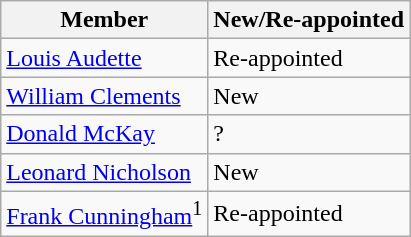<table class="wikitable">
<tr>
<th>Member</th>
<th>New/Re-appointed</th>
</tr>
<tr>
<td><a href='#'>Louis Audette</a></td>
<td>Re-appointed</td>
</tr>
<tr>
<td><a href='#'>William Clements</a></td>
<td>New</td>
</tr>
<tr>
<td><a href='#'>Donald McKay</a></td>
<td>?</td>
</tr>
<tr>
<td><a href='#'>Leonard Nicholson</a></td>
<td>New</td>
</tr>
<tr>
<td><a href='#'>Frank Cunningham</a><sup>1</sup></td>
<td>Re-appointed</td>
</tr>
</table>
